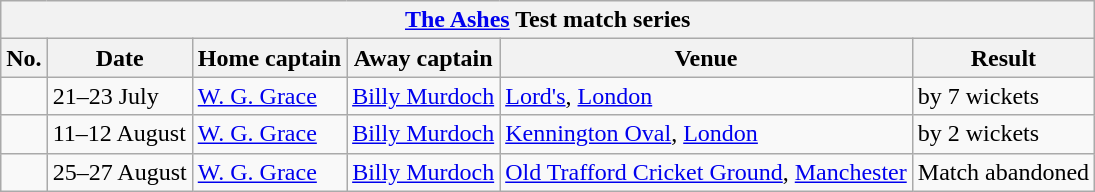<table class="wikitable">
<tr>
<th colspan="9"><a href='#'>The Ashes</a> Test match series</th>
</tr>
<tr>
<th>No.</th>
<th>Date</th>
<th>Home captain</th>
<th>Away captain</th>
<th>Venue</th>
<th>Result</th>
</tr>
<tr>
<td></td>
<td>21–23 July</td>
<td><a href='#'>W. G. Grace</a></td>
<td><a href='#'>Billy Murdoch</a></td>
<td><a href='#'>Lord's</a>, <a href='#'>London</a></td>
<td> by 7 wickets</td>
</tr>
<tr>
<td></td>
<td>11–12 August</td>
<td><a href='#'>W. G. Grace</a></td>
<td><a href='#'>Billy Murdoch</a></td>
<td><a href='#'>Kennington Oval</a>, <a href='#'>London</a></td>
<td> by 2 wickets</td>
</tr>
<tr>
<td></td>
<td>25–27 August</td>
<td><a href='#'>W. G. Grace</a></td>
<td><a href='#'>Billy Murdoch</a></td>
<td><a href='#'>Old Trafford Cricket Ground</a>, <a href='#'>Manchester</a></td>
<td>Match abandoned</td>
</tr>
</table>
